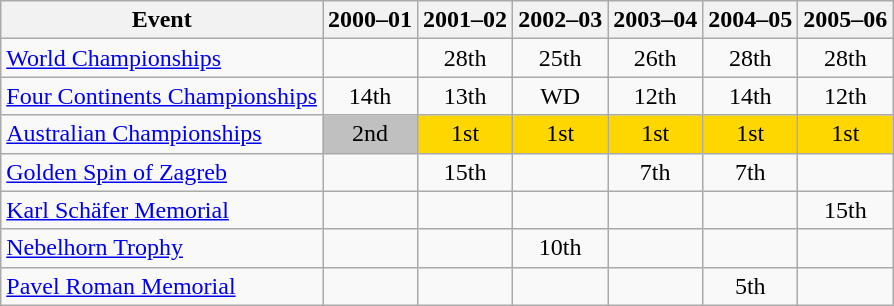<table class="wikitable">
<tr>
<th>Event</th>
<th>2000–01</th>
<th>2001–02</th>
<th>2002–03</th>
<th>2003–04</th>
<th>2004–05</th>
<th>2005–06</th>
</tr>
<tr>
<td><a href='#'>World Championships</a></td>
<td></td>
<td align="center">28th</td>
<td align="center">25th</td>
<td align="center">26th</td>
<td align="center">28th</td>
<td align="center">28th</td>
</tr>
<tr>
<td><a href='#'>Four Continents Championships</a></td>
<td align="center">14th</td>
<td align="center">13th</td>
<td align="center">WD</td>
<td align="center">12th</td>
<td align="center">14th</td>
<td align="center">12th</td>
</tr>
<tr>
<td><a href='#'>Australian Championships</a></td>
<td align="center" bgcolor="silver">2nd</td>
<td align="center" bgcolor="gold">1st</td>
<td align="center" bgcolor="gold">1st</td>
<td align="center" bgcolor="gold">1st</td>
<td align="center" bgcolor="gold">1st</td>
<td align="center" bgcolor="gold">1st</td>
</tr>
<tr>
<td><a href='#'>Golden Spin of Zagreb</a></td>
<td></td>
<td align="center">15th</td>
<td></td>
<td align="center">7th</td>
<td align="center">7th</td>
<td></td>
</tr>
<tr>
<td><a href='#'>Karl Schäfer Memorial</a></td>
<td></td>
<td></td>
<td></td>
<td></td>
<td></td>
<td align="center">15th</td>
</tr>
<tr>
<td><a href='#'>Nebelhorn Trophy</a></td>
<td></td>
<td></td>
<td align="center">10th</td>
<td></td>
<td></td>
<td></td>
</tr>
<tr>
<td><a href='#'>Pavel Roman Memorial</a></td>
<td></td>
<td></td>
<td></td>
<td></td>
<td align="center">5th</td>
<td></td>
</tr>
</table>
